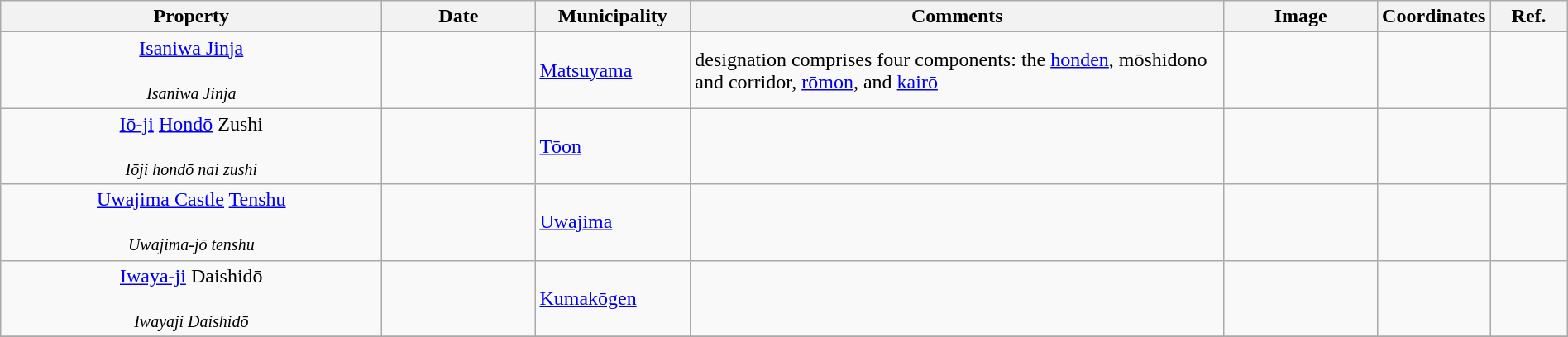<table class="wikitable sortable"  style="width:100%;">
<tr>
<th width="25%" align="left">Property</th>
<th width="10%" align="left" data-sort-type="number">Date</th>
<th width="10%" align="left">Municipality</th>
<th width="35%" align="left" class="unsortable">Comments</th>
<th width="10%" align="left" class="unsortable">Image</th>
<th width="5%" align="left" class="unsortable">Coordinates</th>
<th width="5%" align="left" class="unsortable">Ref.</th>
</tr>
<tr>
<td align="center"><a href='#'>Isaniwa Jinja</a><br><br><small><em>Isaniwa Jinja</em></small></td>
<td></td>
<td><a href='#'>Matsuyama</a></td>
<td>designation comprises four components: the <a href='#'>honden</a>, mōshidono and corridor, <a href='#'>rōmon</a>, and <a href='#'>kairō</a></td>
<td>  </td>
<td></td>
<td>   </td>
</tr>
<tr>
<td align="center"><a href='#'>Iō-ji</a> <a href='#'>Hondō</a> Zushi<br><br><small><em>Iōji hondō nai zushi</em></small></td>
<td></td>
<td><a href='#'>Tōon</a></td>
<td></td>
<td></td>
<td></td>
<td></td>
</tr>
<tr>
<td align="center"><a href='#'>Uwajima Castle</a> <a href='#'>Tenshu</a><br><br><small><em>Uwajima-jō tenshu</em></small></td>
<td></td>
<td><a href='#'>Uwajima</a></td>
<td></td>
<td></td>
<td></td>
<td></td>
</tr>
<tr>
<td align="center"><a href='#'>Iwaya-ji</a> Daishidō<br><br><small><em>Iwayaji Daishidō</em></small></td>
<td></td>
<td><a href='#'>Kumakōgen</a></td>
<td></td>
<td></td>
<td></td>
<td></td>
</tr>
<tr>
</tr>
</table>
